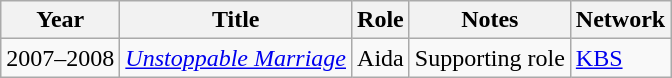<table class="wikitable">
<tr>
<th>Year</th>
<th>Title</th>
<th>Role</th>
<th class="unsortable">Notes</th>
<th>Network</th>
</tr>
<tr>
<td>2007–2008</td>
<td><em><a href='#'>Unstoppable Marriage</a></em></td>
<td>Aida</td>
<td>Supporting role</td>
<td><a href='#'>KBS</a></td>
</tr>
</table>
